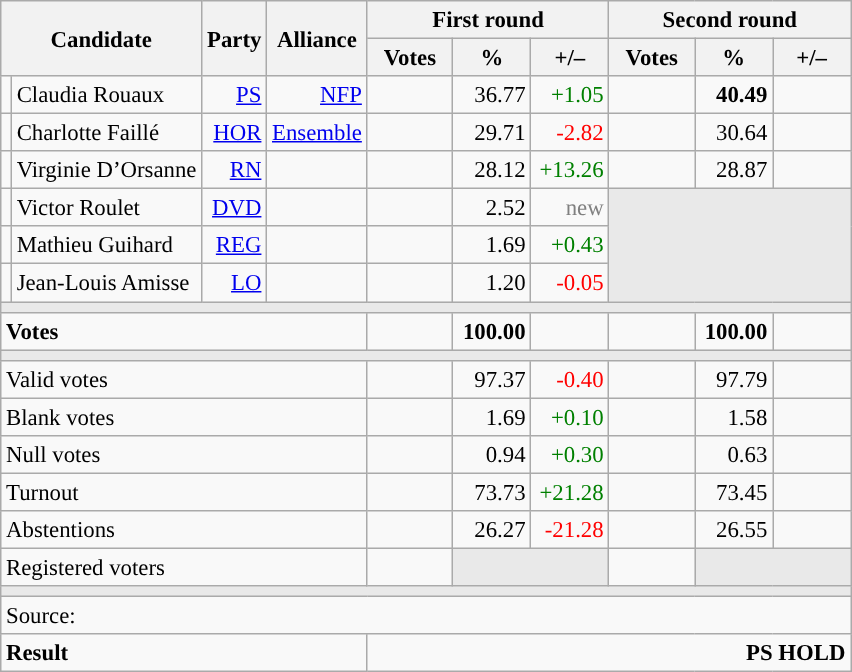<table class="wikitable" style="text-align:right;font-size:95%;">
<tr>
<th rowspan="2" colspan="2">Candidate</th>
<th colspan="1" rowspan="2">Party</th>
<th colspan="1" rowspan="2">Alliance</th>
<th colspan="3">First round</th>
<th colspan="3">Second round</th>
</tr>
<tr>
<th style="width:50px;">Votes</th>
<th style="width:45px;">%</th>
<th style="width:45px;">+/–</th>
<th style="width:50px;">Votes</th>
<th style="width:45px;">%</th>
<th style="width:45px;">+/–</th>
</tr>
<tr>
<td style="color:inherit;background:"></td>
<td style="text-align:left;">Claudia Rouaux</td>
<td><a href='#'>PS</a></td>
<td><a href='#'>NFP</a></td>
<td></td>
<td>36.77</td>
<td style="color:green;">+1.05</td>
<td><strong></strong></td>
<td><strong>40.49</strong></td>
<td style="color:grey;"></td>
</tr>
<tr>
<td style="color:inherit;background:"></td>
<td style="text-align:left;">Charlotte Faillé</td>
<td><a href='#'>HOR</a></td>
<td><a href='#'>Ensemble</a></td>
<td></td>
<td>29.71</td>
<td style="color:red;">-2.82</td>
<td></td>
<td>30.64</td>
<td style="color:grey;"></td>
</tr>
<tr>
<td style="color:inherit;background:"></td>
<td style="text-align:left;">Virginie D’Orsanne</td>
<td><a href='#'>RN</a></td>
<td></td>
<td></td>
<td>28.12</td>
<td style="color:green;">+13.26</td>
<td></td>
<td>28.87</td>
<td style="color:grey;"></td>
</tr>
<tr>
<td style="color:inherit;background:"></td>
<td style="text-align:left;">Victor Roulet</td>
<td><a href='#'>DVD</a></td>
<td></td>
<td></td>
<td>2.52</td>
<td style="color:grey;">new</td>
<td colspan="3" rowspan="3" style="background:#E9E9E9;"></td>
</tr>
<tr>
<td style="color:inherit;background:"></td>
<td style="text-align:left;">Mathieu Guihard</td>
<td><a href='#'>REG</a></td>
<td></td>
<td></td>
<td>1.69</td>
<td style="color:green;">+0.43</td>
</tr>
<tr>
<td style="color:inherit;background:"></td>
<td style="text-align:left;">Jean-Louis Amisse</td>
<td><a href='#'>LO</a></td>
<td></td>
<td></td>
<td>1.20</td>
<td style="color:red;">-0.05</td>
</tr>
<tr>
<td colspan="10" style="background:#E9E9E9;"></td>
</tr>
<tr style="font-weight:bold;">
<td colspan="4" style="text-align:left;">Votes</td>
<td></td>
<td>100.00</td>
<td></td>
<td></td>
<td>100.00</td>
<td></td>
</tr>
<tr>
<td colspan="10" style="background:#E9E9E9;"></td>
</tr>
<tr>
<td colspan="4" style="text-align:left;">Valid votes</td>
<td></td>
<td>97.37</td>
<td style="color:red;">-0.40</td>
<td></td>
<td>97.79</td>
<td style="color:grey;"></td>
</tr>
<tr>
<td colspan="4" style="text-align:left;">Blank votes</td>
<td></td>
<td>1.69</td>
<td style="color:green;">+0.10</td>
<td></td>
<td>1.58</td>
<td style="color:grey;"></td>
</tr>
<tr>
<td colspan="4" style="text-align:left;">Null votes</td>
<td></td>
<td>0.94</td>
<td style="color:green;">+0.30</td>
<td></td>
<td>0.63</td>
<td style="color:grey;"></td>
</tr>
<tr>
<td colspan="4" style="text-align:left;">Turnout</td>
<td></td>
<td>73.73</td>
<td style="color:green;">+21.28</td>
<td></td>
<td>73.45</td>
<td style="color:grey;"></td>
</tr>
<tr>
<td colspan="4" style="text-align:left;">Abstentions</td>
<td></td>
<td>26.27</td>
<td style="color:red;">-21.28</td>
<td></td>
<td>26.55</td>
<td style="color:grey;"></td>
</tr>
<tr>
<td colspan="4" style="text-align:left;">Registered voters</td>
<td></td>
<td colspan="2" style="background:#E9E9E9;"></td>
<td></td>
<td colspan="2" style="background:#E9E9E9;"></td>
</tr>
<tr>
<td colspan="10" style="background:#E9E9E9;"></td>
</tr>
<tr>
<td colspan="10" style="text-align:left;">Source: </td>
</tr>
<tr style="font-weight:bold">
<td colspan="4" style="text-align:left;">Result</td>
<td colspan="6" style="background-color:">PS HOLD</td>
</tr>
</table>
